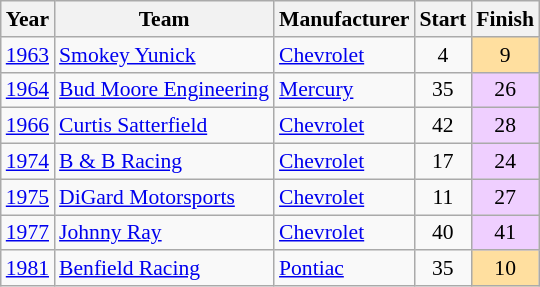<table class="wikitable" style="font-size: 90%;">
<tr>
<th>Year</th>
<th>Team</th>
<th>Manufacturer</th>
<th>Start</th>
<th>Finish</th>
</tr>
<tr>
<td><a href='#'>1963</a></td>
<td><a href='#'>Smokey Yunick</a></td>
<td><a href='#'>Chevrolet</a></td>
<td align=center>4</td>
<td align=center style="background:#FFDF9F;">9</td>
</tr>
<tr>
<td><a href='#'>1964</a></td>
<td><a href='#'>Bud Moore Engineering</a></td>
<td><a href='#'>Mercury</a></td>
<td align=center>35</td>
<td align=center style="background:#EFCFFF;">26</td>
</tr>
<tr>
<td><a href='#'>1966</a></td>
<td><a href='#'>Curtis Satterfield</a></td>
<td><a href='#'>Chevrolet</a></td>
<td align=center>42</td>
<td align=center style="background:#EFCFFF;">28</td>
</tr>
<tr>
<td><a href='#'>1974</a></td>
<td><a href='#'>B & B Racing</a></td>
<td><a href='#'>Chevrolet</a></td>
<td align=center>17</td>
<td align=center style="background:#EFCFFF;">24</td>
</tr>
<tr>
<td><a href='#'>1975</a></td>
<td><a href='#'>DiGard Motorsports</a></td>
<td><a href='#'>Chevrolet</a></td>
<td align=center>11</td>
<td align=center style="background:#EFCFFF;">27</td>
</tr>
<tr>
<td><a href='#'>1977</a></td>
<td><a href='#'>Johnny Ray</a></td>
<td><a href='#'>Chevrolet</a></td>
<td align=center>40</td>
<td align=center style="background:#EFCFFF;">41</td>
</tr>
<tr>
<td><a href='#'>1981</a></td>
<td><a href='#'>Benfield Racing</a></td>
<td><a href='#'>Pontiac</a></td>
<td align=center>35</td>
<td align=center style="background:#FFDF9F;">10</td>
</tr>
</table>
